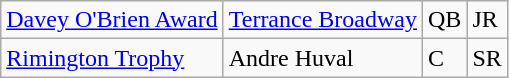<table class="wikitable">
<tr>
<td><a href='#'>Davey O'Brien Award</a></td>
<td><a href='#'>Terrance Broadway</a></td>
<td>QB</td>
<td>JR</td>
</tr>
<tr>
<td><a href='#'>Rimington Trophy</a></td>
<td>Andre Huval</td>
<td>C</td>
<td>SR</td>
</tr>
</table>
